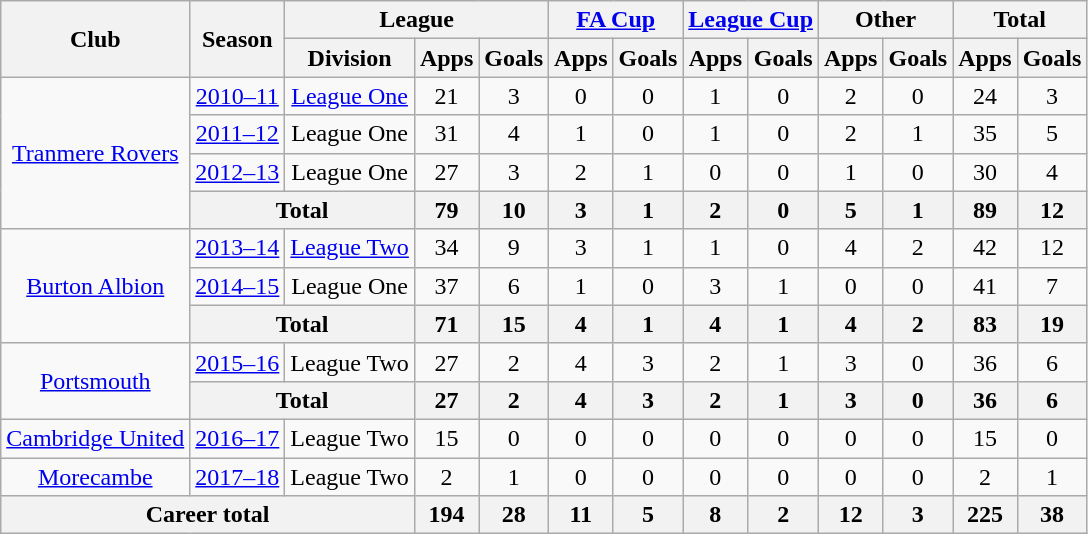<table class="wikitable" style="text-align:center">
<tr>
<th rowspan="2">Club</th>
<th rowspan="2">Season</th>
<th colspan="3">League</th>
<th colspan="2"><a href='#'>FA Cup</a></th>
<th colspan="2"><a href='#'>League Cup</a></th>
<th colspan="2">Other</th>
<th colspan="2">Total</th>
</tr>
<tr>
<th>Division</th>
<th>Apps</th>
<th>Goals</th>
<th>Apps</th>
<th>Goals</th>
<th>Apps</th>
<th>Goals</th>
<th>Apps</th>
<th>Goals</th>
<th>Apps</th>
<th>Goals</th>
</tr>
<tr>
<td rowspan="4"><a href='#'>Tranmere Rovers</a></td>
<td><a href='#'>2010–11</a></td>
<td><a href='#'>League One</a></td>
<td>21</td>
<td>3</td>
<td>0</td>
<td>0</td>
<td>1</td>
<td>0</td>
<td>2</td>
<td>0</td>
<td>24</td>
<td>3</td>
</tr>
<tr>
<td><a href='#'>2011–12</a></td>
<td>League One</td>
<td>31</td>
<td>4</td>
<td>1</td>
<td>0</td>
<td>1</td>
<td>0</td>
<td>2</td>
<td>1</td>
<td>35</td>
<td>5</td>
</tr>
<tr>
<td><a href='#'>2012–13</a></td>
<td>League One</td>
<td>27</td>
<td>3</td>
<td>2</td>
<td>1</td>
<td>0</td>
<td>0</td>
<td>1</td>
<td>0</td>
<td>30</td>
<td>4</td>
</tr>
<tr>
<th colspan="2">Total</th>
<th>79</th>
<th>10</th>
<th>3</th>
<th>1</th>
<th>2</th>
<th>0</th>
<th>5</th>
<th>1</th>
<th>89</th>
<th>12</th>
</tr>
<tr>
<td rowspan="3"><a href='#'>Burton Albion</a></td>
<td><a href='#'>2013–14</a></td>
<td><a href='#'>League Two</a></td>
<td>34</td>
<td>9</td>
<td>3</td>
<td>1</td>
<td>1</td>
<td>0</td>
<td>4</td>
<td>2</td>
<td>42</td>
<td>12</td>
</tr>
<tr>
<td><a href='#'>2014–15</a></td>
<td>League One</td>
<td>37</td>
<td>6</td>
<td>1</td>
<td>0</td>
<td>3</td>
<td>1</td>
<td>0</td>
<td>0</td>
<td>41</td>
<td>7</td>
</tr>
<tr>
<th colspan="2">Total</th>
<th>71</th>
<th>15</th>
<th>4</th>
<th>1</th>
<th>4</th>
<th>1</th>
<th>4</th>
<th>2</th>
<th>83</th>
<th>19</th>
</tr>
<tr>
<td rowspan="2"><a href='#'>Portsmouth</a></td>
<td><a href='#'>2015–16</a></td>
<td>League Two</td>
<td>27</td>
<td>2</td>
<td>4</td>
<td>3</td>
<td>2</td>
<td>1</td>
<td>3</td>
<td>0</td>
<td>36</td>
<td>6</td>
</tr>
<tr>
<th colspan="2">Total</th>
<th>27</th>
<th>2</th>
<th>4</th>
<th>3</th>
<th>2</th>
<th>1</th>
<th>3</th>
<th>0</th>
<th>36</th>
<th>6</th>
</tr>
<tr>
<td><a href='#'>Cambridge United</a></td>
<td><a href='#'>2016–17</a></td>
<td>League Two</td>
<td>15</td>
<td>0</td>
<td>0</td>
<td>0</td>
<td>0</td>
<td>0</td>
<td>0</td>
<td>0</td>
<td>15</td>
<td>0</td>
</tr>
<tr>
<td><a href='#'>Morecambe</a></td>
<td><a href='#'>2017–18</a></td>
<td>League Two</td>
<td>2</td>
<td>1</td>
<td>0</td>
<td>0</td>
<td>0</td>
<td>0</td>
<td>0</td>
<td>0</td>
<td>2</td>
<td>1</td>
</tr>
<tr>
<th colspan="3">Career total</th>
<th>194</th>
<th>28</th>
<th>11</th>
<th>5</th>
<th>8</th>
<th>2</th>
<th>12</th>
<th>3</th>
<th>225</th>
<th>38</th>
</tr>
</table>
